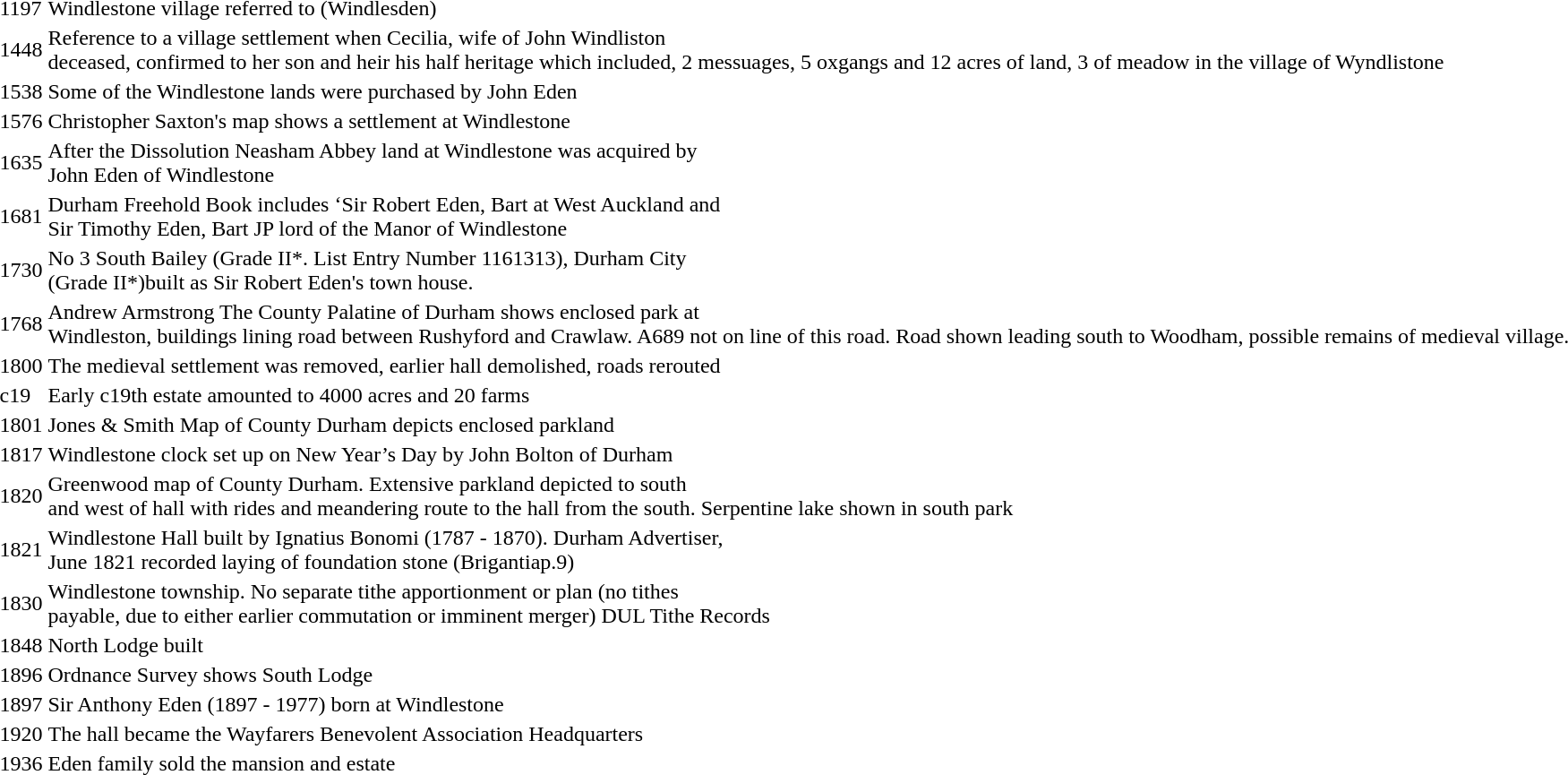<table>
<tr>
<td>1197</td>
<td>Windlestone village referred to (Windlesden)</td>
</tr>
<tr>
<td>1448</td>
<td>Reference to a village settlement when Cecilia, wife of John Windliston<br>deceased, confirmed to her son and heir his half heritage which included, 2
messuages, 5 oxgangs and 12 acres of land, 3 of meadow in the village of
Wyndlistone</td>
</tr>
<tr>
<td>1538</td>
<td>Some of the Windlestone lands were purchased by John Eden</td>
</tr>
<tr>
<td>1576</td>
<td>Christopher Saxton's map shows a settlement at Windlestone</td>
</tr>
<tr>
<td>1635</td>
<td>After the Dissolution Neasham Abbey land at Windlestone was acquired by<br>John Eden of Windlestone</td>
</tr>
<tr>
<td>1681</td>
<td>Durham Freehold Book includes ‘Sir Robert Eden, Bart at West Auckland and<br>Sir Timothy Eden, Bart JP lord of the Manor of Windlestone</td>
</tr>
<tr>
<td>1730</td>
<td>No 3 South Bailey (Grade II*. List Entry Number 1161313), Durham City<br>(Grade II*)built as Sir Robert Eden's town house.</td>
</tr>
<tr>
<td>1768</td>
<td>Andrew Armstrong The County Palatine of Durham shows enclosed park at<br>Windleston, buildings lining road between Rushyford and Crawlaw. A689 not
on line of this road. Road shown leading south to Woodham, possible remains
of medieval village.</td>
</tr>
<tr>
<td>1800</td>
<td>The medieval settlement was removed, earlier hall demolished, roads rerouted</td>
</tr>
<tr>
<td>c19</td>
<td>Early c19th estate amounted to 4000 acres and 20 farms</td>
</tr>
<tr>
<td>1801</td>
<td>Jones & Smith Map of County Durham depicts enclosed parkland</td>
</tr>
<tr>
<td>1817</td>
<td>Windlestone clock set up on New Year’s Day by John Bolton of Durham</td>
</tr>
<tr>
<td>1820</td>
<td>Greenwood map of County Durham. Extensive parkland depicted to south<br>and west of hall with rides and meandering route to the hall from the south.
Serpentine lake shown in south park</td>
</tr>
<tr>
<td>1821</td>
<td>Windlestone Hall built by Ignatius Bonomi (1787 - 1870). Durham Advertiser,<br>June 1821 recorded laying of foundation stone (Brigantiap.9)</td>
</tr>
<tr>
<td>1830</td>
<td>Windlestone township. No separate tithe apportionment or plan (no tithes<br>payable, due to either earlier commutation or imminent merger) DUL Tithe
Records</td>
</tr>
<tr>
<td>1848</td>
<td>North Lodge built</td>
</tr>
<tr>
<td>1896</td>
<td>Ordnance Survey shows South Lodge</td>
</tr>
<tr>
<td>1897</td>
<td>Sir Anthony Eden (1897 - 1977) born at Windlestone</td>
</tr>
<tr>
<td>1920</td>
<td>The hall became the Wayfarers Benevolent Association Headquarters</td>
</tr>
<tr>
<td>1936</td>
<td>Eden family sold the mansion and estate</td>
</tr>
</table>
